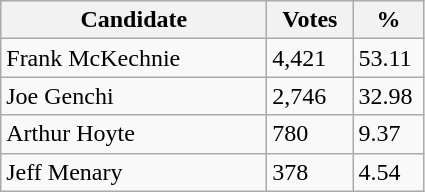<table class="wikitable">
<tr>
<th style="width: 170px">Candidate</th>
<th style="width: 50px">Votes</th>
<th style="width: 40px">%</th>
</tr>
<tr>
<td>Frank McKechnie</td>
<td>4,421</td>
<td>53.11</td>
</tr>
<tr>
<td>Joe Genchi</td>
<td>2,746</td>
<td>32.98</td>
</tr>
<tr>
<td>Arthur Hoyte</td>
<td>780</td>
<td>9.37</td>
</tr>
<tr>
<td>Jeff Menary</td>
<td>378</td>
<td>4.54</td>
</tr>
</table>
